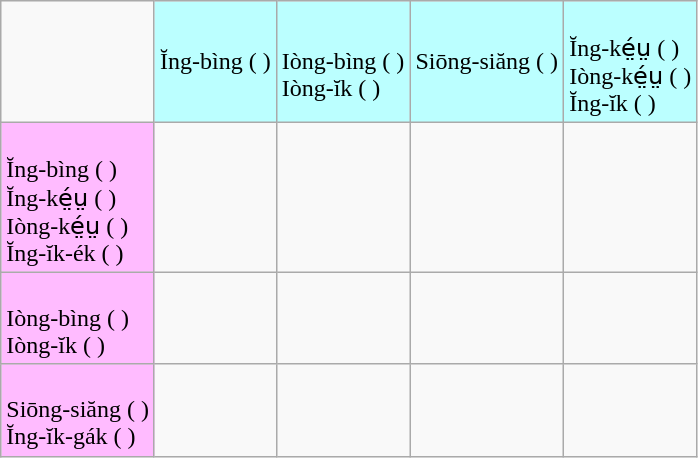<table class=wikitable>
<tr>
<td></td>
<td bgcolor="#BBFFFF">Ĭng-bìng ( )</td>
<td bgcolor="#BBFFFF"><br>Iòng-bìng ( )<br>
Iòng-ĭk ( )</td>
<td bgcolor="#BBFFFF">Siōng-siăng ( )</td>
<td bgcolor="#BBFFFF"><br>Ĭng-ké̤ṳ ( )<br>
Iòng-ké̤ṳ ( )<br>
Ĭng-ĭk ( )</td>
</tr>
<tr>
<td bgcolor="#FFBBFF"><br>Ĭng-bìng ( )<br>
Ĭng-ké̤ṳ ( )<br>
Iòng-ké̤ṳ ( )<br>
Ĭng-ĭk-ék ( )</td>
<td></td>
<td></td>
<td></td>
<td></td>
</tr>
<tr>
<td bgcolor="#FFBBFF"><br>Iòng-bìng ( )<br>
Iòng-ĭk ( )</td>
<td></td>
<td></td>
<td></td>
<td></td>
</tr>
<tr>
<td bgcolor="#FFBBFF"><br>Siōng-siăng ( )<br>
Ĭng-ĭk-gák ( )</td>
<td></td>
<td></td>
<td></td>
<td></td>
</tr>
</table>
